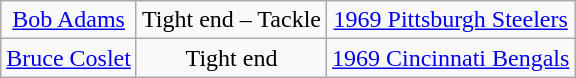<table class=wikitable style="text-align:center">
<tr>
<td><a href='#'>Bob Adams</a></td>
<td>Tight end – Tackle</td>
<td><a href='#'>1969 Pittsburgh Steelers</a></td>
</tr>
<tr>
<td><a href='#'>Bruce Coslet</a></td>
<td>Tight end</td>
<td><a href='#'>1969 Cincinnati Bengals</a></td>
</tr>
</table>
